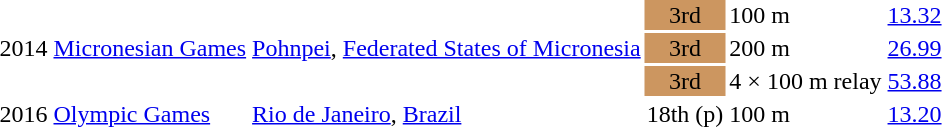<table>
<tr>
<td rowspan=3>2014</td>
<td rowspan=3><a href='#'>Micronesian Games</a></td>
<td rowspan=3><a href='#'>Pohnpei</a>, <a href='#'>Federated States of Micronesia</a></td>
<td bgcolor=cc966 align="center">3rd</td>
<td>100 m</td>
<td><a href='#'>13.32</a></td>
</tr>
<tr>
<td bgcolor=cc966 align="center">3rd</td>
<td>200 m</td>
<td><a href='#'>26.99</a></td>
</tr>
<tr>
<td bgcolor=cc966 align="center">3rd</td>
<td>4 × 100 m relay</td>
<td><a href='#'>53.88</a></td>
</tr>
<tr>
<td>2016</td>
<td><a href='#'>Olympic Games</a></td>
<td><a href='#'>Rio de Janeiro</a>, <a href='#'>Brazil</a></td>
<td>18th (p)</td>
<td>100 m</td>
<td><a href='#'>13.20</a></td>
</tr>
</table>
